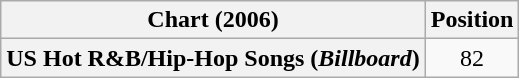<table class="wikitable plainrowheaders" style="text-align:center">
<tr>
<th scope="col">Chart (2006)</th>
<th scope="col">Position</th>
</tr>
<tr>
<th scope="row">US Hot R&B/Hip-Hop Songs (<em>Billboard</em>)</th>
<td>82</td>
</tr>
</table>
